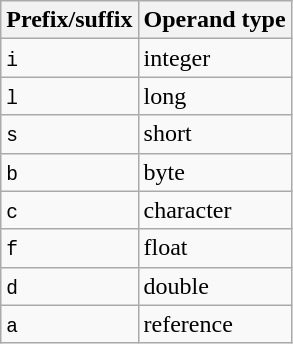<table class="wikitable">
<tr>
<th>Prefix/suffix</th>
<th>Operand type</th>
</tr>
<tr>
<td><code>i</code></td>
<td>integer</td>
</tr>
<tr>
<td><code>l</code></td>
<td>long</td>
</tr>
<tr>
<td><code>s</code></td>
<td>short</td>
</tr>
<tr>
<td><code>b</code></td>
<td>byte</td>
</tr>
<tr>
<td><code>c</code></td>
<td>character</td>
</tr>
<tr>
<td><code>f</code></td>
<td>float</td>
</tr>
<tr>
<td><code>d</code></td>
<td>double</td>
</tr>
<tr>
<td><code>a</code></td>
<td>reference</td>
</tr>
</table>
